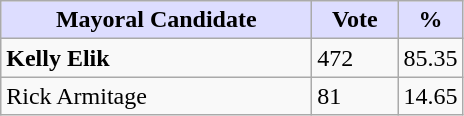<table class="wikitable">
<tr>
<th style="background:#ddf; width:200px;">Mayoral Candidate</th>
<th style="background:#ddf; width:50px;">Vote</th>
<th style="background:#ddf; width:30px;">%</th>
</tr>
<tr>
<td><strong>Kelly Elik</strong></td>
<td>472</td>
<td>85.35</td>
</tr>
<tr>
<td>Rick Armitage</td>
<td>81</td>
<td>14.65</td>
</tr>
</table>
